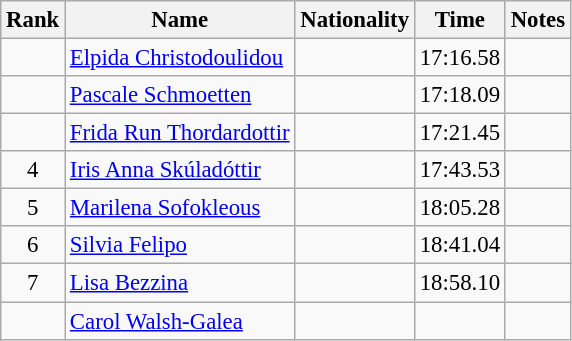<table class="wikitable sortable" style="text-align:center; font-size:95%">
<tr>
<th>Rank</th>
<th>Name</th>
<th>Nationality</th>
<th>Time</th>
<th>Notes</th>
</tr>
<tr>
<td></td>
<td align=left><a href='#'>Elpida Christodoulidou</a></td>
<td align=left></td>
<td>17:16.58</td>
<td></td>
</tr>
<tr>
<td></td>
<td align=left><a href='#'>Pascale Schmoetten</a></td>
<td align=left></td>
<td>17:18.09</td>
<td></td>
</tr>
<tr>
<td></td>
<td align=left><a href='#'>Frida Run Thordardottir</a></td>
<td align=left></td>
<td>17:21.45</td>
<td></td>
</tr>
<tr>
<td>4</td>
<td align=left><a href='#'>Iris Anna Skúladóttir</a></td>
<td align=left></td>
<td>17:43.53</td>
<td></td>
</tr>
<tr>
<td>5</td>
<td align=left><a href='#'>Marilena Sofokleous</a></td>
<td align=left></td>
<td>18:05.28</td>
<td></td>
</tr>
<tr>
<td>6</td>
<td align=left><a href='#'>Silvia Felipo</a></td>
<td align=left></td>
<td>18:41.04</td>
<td></td>
</tr>
<tr>
<td>7</td>
<td align=left><a href='#'>Lisa Bezzina</a></td>
<td align=left></td>
<td>18:58.10</td>
<td></td>
</tr>
<tr>
<td></td>
<td align=left><a href='#'>Carol Walsh-Galea</a></td>
<td align=left></td>
<td></td>
<td></td>
</tr>
</table>
